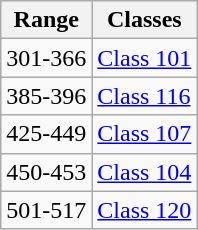<table class="wikitable">
<tr>
<th>Range</th>
<th>Classes</th>
</tr>
<tr>
<td>301-366</td>
<td><a href='#'>Class 101</a></td>
</tr>
<tr>
<td>385-396</td>
<td><a href='#'>Class 116</a></td>
</tr>
<tr>
<td>425-449</td>
<td><a href='#'>Class 107</a></td>
</tr>
<tr>
<td>450-453</td>
<td><a href='#'>Class 104</a></td>
</tr>
<tr>
<td>501-517</td>
<td><a href='#'>Class 120</a></td>
</tr>
</table>
